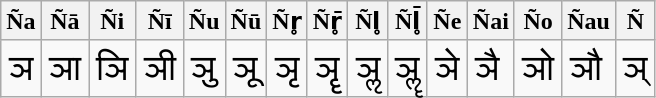<table class="wikitable">
<tr>
<th>Ña</th>
<th>Ñā</th>
<th>Ñi</th>
<th>Ñī</th>
<th>Ñu</th>
<th>Ñū</th>
<th>Ñr̥</th>
<th>Ñr̥̄</th>
<th>Ñl̥</th>
<th>Ñl̥̄</th>
<th>Ñe</th>
<th>Ñai</th>
<th>Ño</th>
<th>Ñau</th>
<th>Ñ</th>
</tr>
<tr style="font-size: 150%;">
<td>ञ</td>
<td>ञा</td>
<td>ञि</td>
<td>ञी</td>
<td>ञु</td>
<td>ञू</td>
<td>ञृ</td>
<td>ञॄ</td>
<td>ञॢ</td>
<td>ञॣ</td>
<td>ञे</td>
<td>ञै</td>
<td>ञो</td>
<td>ञौ</td>
<td>ञ्</td>
</tr>
</table>
